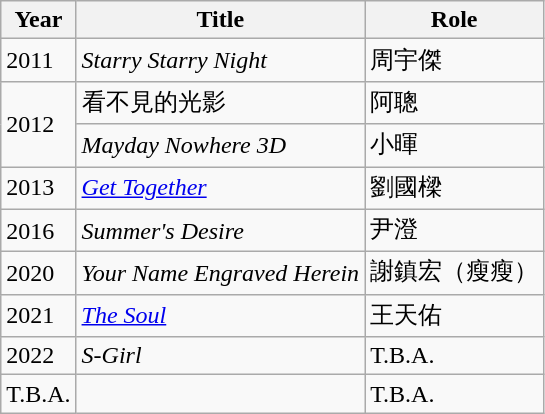<table class="wikitable">
<tr>
<th>Year</th>
<th>Title</th>
<th>Role</th>
</tr>
<tr>
<td>2011</td>
<td><em>Starry Starry Night</em></td>
<td>周宇傑</td>
</tr>
<tr>
<td rowspan="2">2012</td>
<td>看不見的光影</td>
<td>阿聰</td>
</tr>
<tr>
<td><em>Mayday Nowhere 3D</em></td>
<td>小暉</td>
</tr>
<tr>
<td>2013</td>
<td><em><a href='#'>Get Together</a></em></td>
<td>劉國樑</td>
</tr>
<tr>
<td>2016</td>
<td><em>Summer's Desire</em></td>
<td>尹澄</td>
</tr>
<tr>
<td>2020</td>
<td><em>Your Name Engraved Herein</em></td>
<td>謝鎮宏（瘦瘦）</td>
</tr>
<tr>
<td>2021</td>
<td><em><a href='#'>The Soul</a></em></td>
<td>王天佑</td>
</tr>
<tr>
<td>2022</td>
<td><em>S-Girl</em></td>
<td>T.B.A.</td>
</tr>
<tr>
<td>T.B.A.</td>
<td></td>
<td>T.B.A.</td>
</tr>
</table>
